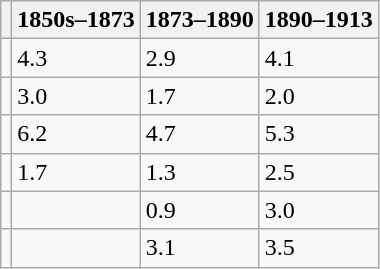<table class="wikitable floatright">
<tr>
<th></th>
<th>1850s–1873</th>
<th>1873–1890</th>
<th>1890–1913</th>
</tr>
<tr>
<td></td>
<td>4.3</td>
<td>2.9</td>
<td>4.1</td>
</tr>
<tr>
<td></td>
<td>3.0</td>
<td>1.7</td>
<td>2.0</td>
</tr>
<tr>
<td></td>
<td>6.2</td>
<td>4.7</td>
<td>5.3</td>
</tr>
<tr>
<td></td>
<td>1.7</td>
<td>1.3</td>
<td>2.5</td>
</tr>
<tr>
<td></td>
<td></td>
<td>0.9</td>
<td>3.0</td>
</tr>
<tr>
<td></td>
<td></td>
<td>3.1</td>
<td>3.5</td>
</tr>
</table>
